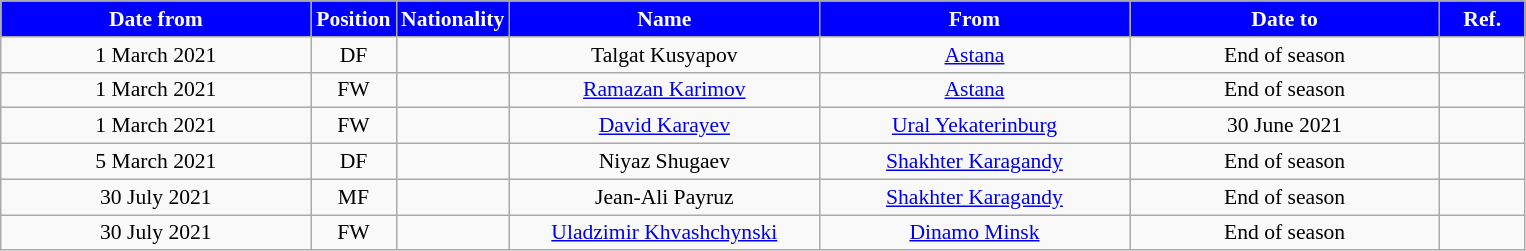<table class="wikitable" style="text-align:center; font-size:90%; ">
<tr>
<th style="background:#0000ff; color:white; width:200px;">Date from</th>
<th style="background:#0000ff; color:white; width:50px;">Position</th>
<th style="background:#0000ff; color:white; width:50px;">Nationality</th>
<th style="background:#0000ff; color:white; width:200px;">Name</th>
<th style="background:#0000ff; color:white; width:200px;">From</th>
<th style="background:#0000ff; color:white; width:200px;">Date to</th>
<th style="background:#0000ff; color:white; width:50px;">Ref.</th>
</tr>
<tr>
<td>1 March 2021</td>
<td>DF</td>
<td></td>
<td>Talgat Kusyapov</td>
<td><a href='#'>Astana</a></td>
<td>End of season</td>
<td></td>
</tr>
<tr>
<td>1 March 2021</td>
<td>FW</td>
<td></td>
<td><a href='#'>Ramazan Karimov</a></td>
<td><a href='#'>Astana</a></td>
<td>End of season</td>
<td></td>
</tr>
<tr>
<td>1 March 2021</td>
<td>FW</td>
<td></td>
<td><a href='#'>David Karayev</a></td>
<td><a href='#'>Ural Yekaterinburg</a></td>
<td>30 June 2021</td>
<td></td>
</tr>
<tr>
<td>5 March 2021</td>
<td>DF</td>
<td></td>
<td>Niyaz Shugaev</td>
<td><a href='#'>Shakhter Karagandy</a></td>
<td>End of season</td>
<td></td>
</tr>
<tr>
<td>30 July 2021</td>
<td>MF</td>
<td></td>
<td>Jean-Ali Payruz</td>
<td><a href='#'>Shakhter Karagandy</a></td>
<td>End of season</td>
<td></td>
</tr>
<tr>
<td>30 July 2021</td>
<td>FW</td>
<td></td>
<td><a href='#'>Uladzimir Khvashchynski</a></td>
<td><a href='#'>Dinamo Minsk</a></td>
<td>End of season</td>
<td></td>
</tr>
</table>
